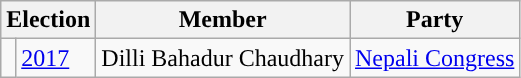<table class="wikitable">
<tr>
<th colspan="2">Election</th>
<th>Member</th>
<th>Party</th>
</tr>
<tr>
<td style="background-color:"></td>
<td><a href='#'>2017</a></td>
<td>Dilli Bahadur Chaudhary</td>
<td><a href='#'>Nepali Congress</a></td>
</tr>
</table>
